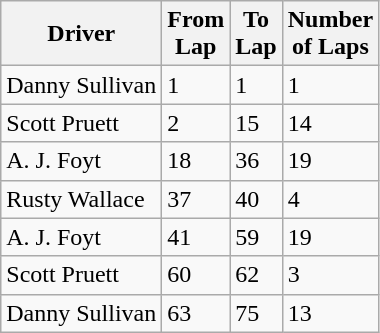<table class="wikitable">
<tr>
<th>Driver</th>
<th>From<br>Lap</th>
<th>To<br>Lap</th>
<th>Number<br>of Laps</th>
</tr>
<tr>
<td>Danny Sullivan</td>
<td>1</td>
<td>1</td>
<td>1</td>
</tr>
<tr>
<td>Scott Pruett</td>
<td>2</td>
<td>15</td>
<td>14</td>
</tr>
<tr>
<td>A. J. Foyt</td>
<td>18</td>
<td>36</td>
<td>19</td>
</tr>
<tr>
<td>Rusty Wallace</td>
<td>37</td>
<td>40</td>
<td>4</td>
</tr>
<tr>
<td>A. J. Foyt</td>
<td>41</td>
<td>59</td>
<td>19</td>
</tr>
<tr>
<td>Scott Pruett</td>
<td>60</td>
<td>62</td>
<td>3</td>
</tr>
<tr>
<td>Danny Sullivan</td>
<td>63</td>
<td>75</td>
<td>13</td>
</tr>
</table>
